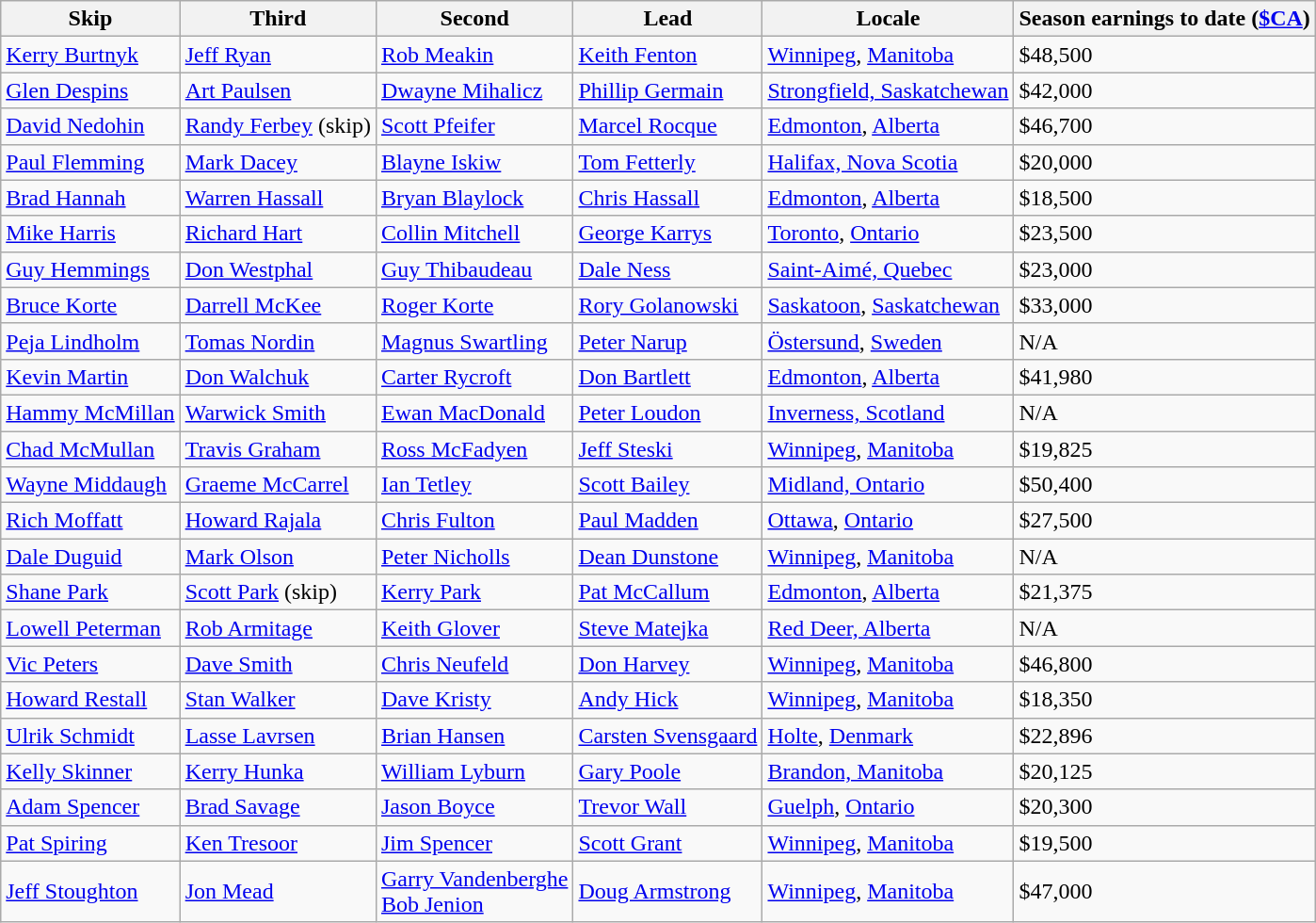<table class="wikitable">
<tr>
<th>Skip</th>
<th>Third</th>
<th>Second</th>
<th>Lead</th>
<th>Locale</th>
<th>Season earnings to date (<a href='#'>$CA</a>)</th>
</tr>
<tr>
<td><a href='#'>Kerry Burtnyk</a></td>
<td><a href='#'>Jeff Ryan</a></td>
<td><a href='#'>Rob Meakin</a></td>
<td><a href='#'>Keith Fenton</a></td>
<td> <a href='#'>Winnipeg</a>, <a href='#'>Manitoba</a></td>
<td>$48,500</td>
</tr>
<tr>
<td><a href='#'>Glen Despins</a></td>
<td><a href='#'>Art Paulsen</a></td>
<td><a href='#'>Dwayne Mihalicz</a></td>
<td><a href='#'>Phillip Germain</a></td>
<td> <a href='#'>Strongfield, Saskatchewan</a></td>
<td>$42,000</td>
</tr>
<tr>
<td><a href='#'>David Nedohin</a></td>
<td><a href='#'>Randy Ferbey</a> (skip)</td>
<td><a href='#'>Scott Pfeifer</a></td>
<td><a href='#'>Marcel Rocque</a></td>
<td> <a href='#'>Edmonton</a>, <a href='#'>Alberta</a></td>
<td>$46,700</td>
</tr>
<tr>
<td><a href='#'>Paul Flemming</a></td>
<td><a href='#'>Mark Dacey</a></td>
<td><a href='#'>Blayne Iskiw</a></td>
<td><a href='#'>Tom Fetterly</a></td>
<td> <a href='#'>Halifax, Nova Scotia</a></td>
<td>$20,000</td>
</tr>
<tr>
<td><a href='#'>Brad Hannah</a></td>
<td><a href='#'>Warren Hassall</a></td>
<td><a href='#'>Bryan Blaylock</a></td>
<td><a href='#'>Chris Hassall</a></td>
<td> <a href='#'>Edmonton</a>, <a href='#'>Alberta</a></td>
<td>$18,500</td>
</tr>
<tr>
<td><a href='#'>Mike Harris</a></td>
<td><a href='#'>Richard Hart</a></td>
<td><a href='#'>Collin Mitchell</a></td>
<td><a href='#'>George Karrys</a></td>
<td> <a href='#'>Toronto</a>, <a href='#'>Ontario</a></td>
<td>$23,500</td>
</tr>
<tr>
<td><a href='#'>Guy Hemmings</a></td>
<td><a href='#'>Don Westphal</a></td>
<td><a href='#'>Guy Thibaudeau</a></td>
<td><a href='#'>Dale Ness</a></td>
<td> <a href='#'>Saint-Aimé, Quebec</a></td>
<td>$23,000</td>
</tr>
<tr>
<td><a href='#'>Bruce Korte</a></td>
<td><a href='#'>Darrell McKee</a></td>
<td><a href='#'>Roger Korte</a></td>
<td><a href='#'>Rory Golanowski</a></td>
<td> <a href='#'>Saskatoon</a>, <a href='#'>Saskatchewan</a></td>
<td>$33,000</td>
</tr>
<tr>
<td><a href='#'>Peja Lindholm</a></td>
<td><a href='#'>Tomas Nordin</a></td>
<td><a href='#'>Magnus Swartling</a></td>
<td><a href='#'>Peter Narup</a></td>
<td> <a href='#'>Östersund</a>, <a href='#'>Sweden</a></td>
<td>N/A</td>
</tr>
<tr>
<td><a href='#'>Kevin Martin</a></td>
<td><a href='#'>Don Walchuk</a></td>
<td><a href='#'>Carter Rycroft</a></td>
<td><a href='#'>Don Bartlett</a></td>
<td> <a href='#'>Edmonton</a>, <a href='#'>Alberta</a></td>
<td>$41,980</td>
</tr>
<tr>
<td><a href='#'>Hammy McMillan</a></td>
<td><a href='#'>Warwick Smith</a></td>
<td><a href='#'>Ewan MacDonald</a></td>
<td><a href='#'>Peter Loudon</a></td>
<td> <a href='#'>Inverness, Scotland</a></td>
<td>N/A</td>
</tr>
<tr>
<td><a href='#'>Chad McMullan</a></td>
<td><a href='#'>Travis Graham</a></td>
<td><a href='#'>Ross McFadyen</a></td>
<td><a href='#'>Jeff Steski</a></td>
<td> <a href='#'>Winnipeg</a>, <a href='#'>Manitoba</a></td>
<td>$19,825</td>
</tr>
<tr>
<td><a href='#'>Wayne Middaugh</a></td>
<td><a href='#'>Graeme McCarrel</a></td>
<td><a href='#'>Ian Tetley</a></td>
<td><a href='#'>Scott Bailey</a></td>
<td> <a href='#'>Midland, Ontario</a></td>
<td>$50,400</td>
</tr>
<tr>
<td><a href='#'>Rich Moffatt</a></td>
<td><a href='#'>Howard Rajala</a></td>
<td><a href='#'>Chris Fulton</a></td>
<td><a href='#'>Paul Madden</a></td>
<td> <a href='#'>Ottawa</a>, <a href='#'>Ontario</a></td>
<td>$27,500</td>
</tr>
<tr>
<td><a href='#'>Dale Duguid</a></td>
<td><a href='#'>Mark Olson</a></td>
<td><a href='#'>Peter Nicholls</a></td>
<td><a href='#'>Dean Dunstone</a></td>
<td> <a href='#'>Winnipeg</a>, <a href='#'>Manitoba</a></td>
<td>N/A</td>
</tr>
<tr>
<td><a href='#'>Shane Park</a></td>
<td><a href='#'>Scott Park</a> (skip)</td>
<td><a href='#'>Kerry Park</a></td>
<td><a href='#'>Pat McCallum</a></td>
<td> <a href='#'>Edmonton</a>, <a href='#'>Alberta</a></td>
<td>$21,375</td>
</tr>
<tr>
<td><a href='#'>Lowell Peterman</a></td>
<td><a href='#'>Rob Armitage</a></td>
<td><a href='#'>Keith Glover</a></td>
<td><a href='#'>Steve Matejka</a></td>
<td> <a href='#'>Red Deer, Alberta</a></td>
<td>N/A</td>
</tr>
<tr>
<td><a href='#'>Vic Peters</a></td>
<td><a href='#'>Dave Smith</a></td>
<td><a href='#'>Chris Neufeld</a></td>
<td><a href='#'>Don Harvey</a></td>
<td> <a href='#'>Winnipeg</a>, <a href='#'>Manitoba</a></td>
<td>$46,800</td>
</tr>
<tr>
<td><a href='#'>Howard Restall</a></td>
<td><a href='#'>Stan Walker</a></td>
<td><a href='#'>Dave Kristy</a></td>
<td><a href='#'>Andy Hick</a></td>
<td> <a href='#'>Winnipeg</a>, <a href='#'>Manitoba</a></td>
<td>$18,350</td>
</tr>
<tr>
<td><a href='#'>Ulrik Schmidt</a></td>
<td><a href='#'>Lasse Lavrsen</a></td>
<td><a href='#'>Brian Hansen</a></td>
<td><a href='#'>Carsten Svensgaard</a></td>
<td> <a href='#'>Holte</a>, <a href='#'>Denmark</a></td>
<td>$22,896</td>
</tr>
<tr>
<td><a href='#'>Kelly Skinner</a></td>
<td><a href='#'>Kerry Hunka</a></td>
<td><a href='#'>William Lyburn</a></td>
<td><a href='#'>Gary Poole</a></td>
<td> <a href='#'>Brandon, Manitoba</a></td>
<td>$20,125</td>
</tr>
<tr>
<td><a href='#'>Adam Spencer</a></td>
<td><a href='#'>Brad Savage</a></td>
<td><a href='#'>Jason Boyce</a></td>
<td><a href='#'>Trevor Wall</a></td>
<td> <a href='#'>Guelph</a>, <a href='#'>Ontario</a></td>
<td>$20,300</td>
</tr>
<tr>
<td><a href='#'>Pat Spiring</a></td>
<td><a href='#'>Ken Tresoor</a></td>
<td><a href='#'>Jim Spencer</a></td>
<td><a href='#'>Scott Grant</a></td>
<td> <a href='#'>Winnipeg</a>, <a href='#'>Manitoba</a></td>
<td>$19,500</td>
</tr>
<tr>
<td><a href='#'>Jeff Stoughton</a></td>
<td><a href='#'>Jon Mead</a></td>
<td><a href='#'>Garry Vandenberghe</a> <br> <a href='#'>Bob Jenion</a></td>
<td><a href='#'>Doug Armstrong</a></td>
<td> <a href='#'>Winnipeg</a>, <a href='#'>Manitoba</a></td>
<td>$47,000</td>
</tr>
</table>
